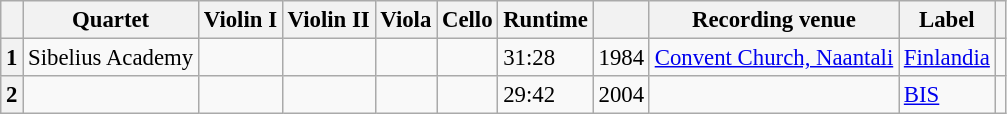<table class="wikitable" style="margin-right:0; font-size:95%">
<tr>
<th scope="col"></th>
<th scope=col>Quartet</th>
<th scope=col>Violin I</th>
<th scope=col>Violin II</th>
<th scope=col>Viola</th>
<th scope=col>Cello</th>
<th scope=col>Runtime</th>
<th scope=col></th>
<th scope=col>Recording venue</th>
<th scope=col>Label</th>
<th scope=col class="unsortable"></th>
</tr>
<tr>
<th scope="row">1</th>
<td>Sibelius Academy</td>
<td></td>
<td></td>
<td></td>
<td></td>
<td>31:28</td>
<td>1984</td>
<td><a href='#'>Convent Church, Naantali</a></td>
<td><a href='#'>Finlandia</a></td>
<td></td>
</tr>
<tr>
<th scope="row">2</th>
<td></td>
<td></td>
<td></td>
<td></td>
<td></td>
<td>29:42</td>
<td>2004</td>
<td></td>
<td><a href='#'>BIS</a></td>
<td></td>
</tr>
</table>
